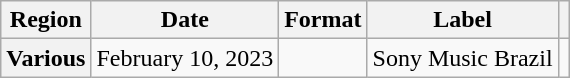<table class="wikitable plainrowheaders">
<tr>
<th scope="col">Region</th>
<th scope="col">Date</th>
<th scope="col">Format</th>
<th scope="col">Label</th>
<th scope="col" class="unsortable"></th>
</tr>
<tr>
<th scope="row">Various</th>
<td>February 10, 2023</td>
<td></td>
<td>Sony Music Brazil</td>
<td></td>
</tr>
</table>
